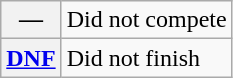<table class="wikitable">
<tr>
<th scope="row">—</th>
<td>Did not compete</td>
</tr>
<tr>
<th scope="row"><a href='#'>DNF</a></th>
<td>Did not finish</td>
</tr>
</table>
